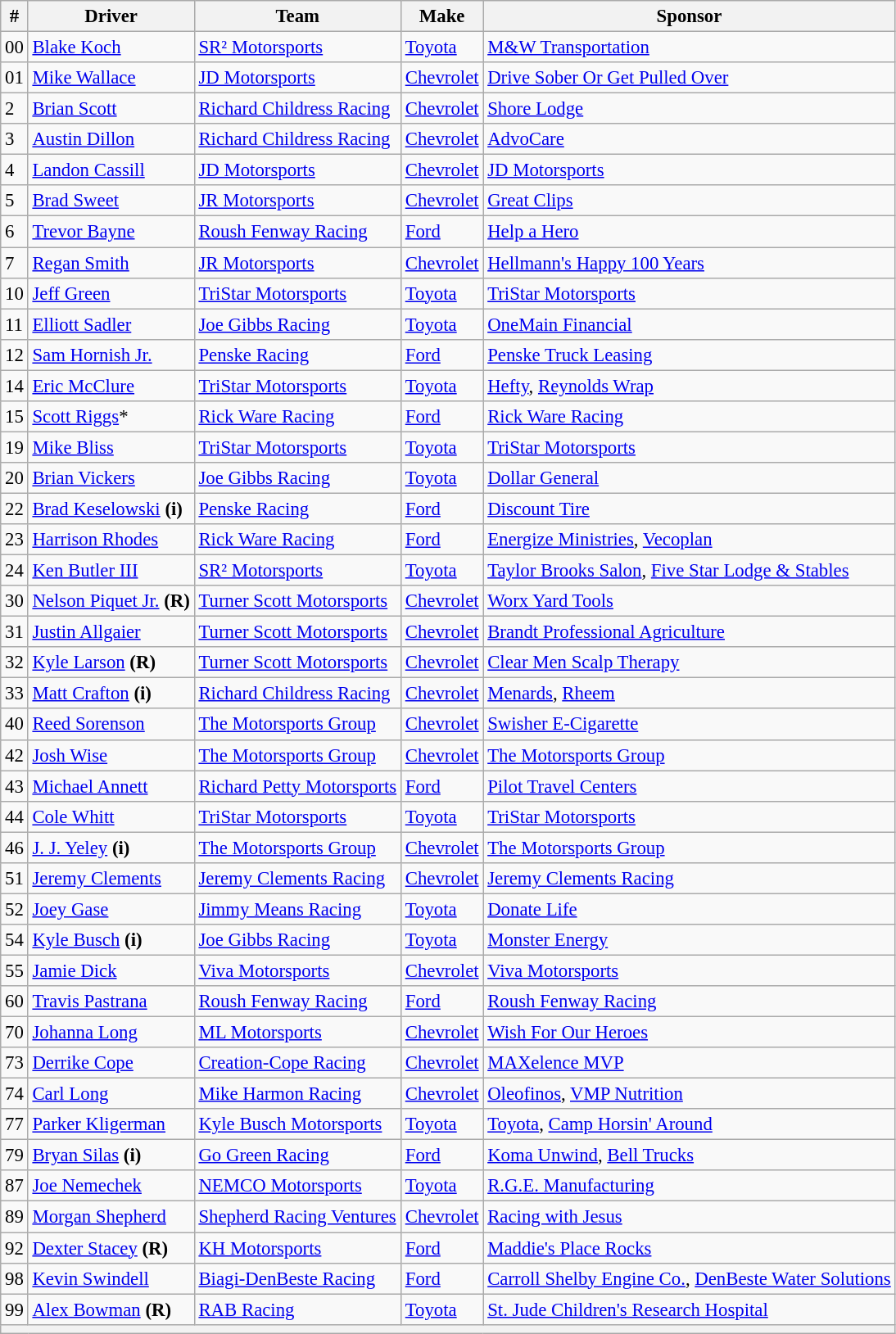<table class="wikitable" style="font-size:95%">
<tr>
<th>#</th>
<th>Driver</th>
<th>Team</th>
<th>Make</th>
<th>Sponsor</th>
</tr>
<tr>
<td>00</td>
<td><a href='#'>Blake Koch</a></td>
<td><a href='#'>SR² Motorsports</a></td>
<td><a href='#'>Toyota</a></td>
<td><a href='#'>M&W Transportation</a></td>
</tr>
<tr>
<td>01</td>
<td><a href='#'>Mike Wallace</a></td>
<td><a href='#'>JD Motorsports</a></td>
<td><a href='#'>Chevrolet</a></td>
<td><a href='#'>Drive Sober Or Get Pulled Over</a></td>
</tr>
<tr>
<td>2</td>
<td><a href='#'>Brian Scott</a></td>
<td><a href='#'>Richard Childress Racing</a></td>
<td><a href='#'>Chevrolet</a></td>
<td><a href='#'>Shore Lodge</a></td>
</tr>
<tr>
<td>3</td>
<td><a href='#'>Austin Dillon</a></td>
<td><a href='#'>Richard Childress Racing</a></td>
<td><a href='#'>Chevrolet</a></td>
<td><a href='#'>AdvoCare</a></td>
</tr>
<tr>
<td>4</td>
<td><a href='#'>Landon Cassill</a></td>
<td><a href='#'>JD Motorsports</a></td>
<td><a href='#'>Chevrolet</a></td>
<td><a href='#'>JD Motorsports</a></td>
</tr>
<tr>
<td>5</td>
<td><a href='#'>Brad Sweet</a></td>
<td><a href='#'>JR Motorsports</a></td>
<td><a href='#'>Chevrolet</a></td>
<td><a href='#'>Great Clips</a></td>
</tr>
<tr>
<td>6</td>
<td><a href='#'>Trevor Bayne</a></td>
<td><a href='#'>Roush Fenway Racing</a></td>
<td><a href='#'>Ford</a></td>
<td><a href='#'>Help a Hero</a></td>
</tr>
<tr>
<td>7</td>
<td><a href='#'>Regan Smith</a></td>
<td><a href='#'>JR Motorsports</a></td>
<td><a href='#'>Chevrolet</a></td>
<td><a href='#'>Hellmann's Happy 100 Years</a></td>
</tr>
<tr>
<td>10</td>
<td><a href='#'>Jeff Green</a></td>
<td><a href='#'>TriStar Motorsports</a></td>
<td><a href='#'>Toyota</a></td>
<td><a href='#'>TriStar Motorsports</a></td>
</tr>
<tr>
<td>11</td>
<td><a href='#'>Elliott Sadler</a></td>
<td><a href='#'>Joe Gibbs Racing</a></td>
<td><a href='#'>Toyota</a></td>
<td><a href='#'>OneMain Financial</a></td>
</tr>
<tr>
<td>12</td>
<td><a href='#'>Sam Hornish Jr.</a></td>
<td><a href='#'>Penske Racing</a></td>
<td><a href='#'>Ford</a></td>
<td><a href='#'>Penske Truck Leasing</a></td>
</tr>
<tr>
<td>14</td>
<td><a href='#'>Eric McClure</a></td>
<td><a href='#'>TriStar Motorsports</a></td>
<td><a href='#'>Toyota</a></td>
<td><a href='#'>Hefty</a>, <a href='#'>Reynolds Wrap</a></td>
</tr>
<tr>
<td>15</td>
<td><a href='#'>Scott Riggs</a>*</td>
<td><a href='#'>Rick Ware Racing</a></td>
<td><a href='#'>Ford</a></td>
<td><a href='#'>Rick Ware Racing</a></td>
</tr>
<tr>
<td>19</td>
<td><a href='#'>Mike Bliss</a></td>
<td><a href='#'>TriStar Motorsports</a></td>
<td><a href='#'>Toyota</a></td>
<td><a href='#'>TriStar Motorsports</a></td>
</tr>
<tr>
<td>20</td>
<td><a href='#'>Brian Vickers</a></td>
<td><a href='#'>Joe Gibbs Racing</a></td>
<td><a href='#'>Toyota</a></td>
<td><a href='#'>Dollar General</a></td>
</tr>
<tr>
<td>22</td>
<td><a href='#'>Brad Keselowski</a> <strong>(i)</strong></td>
<td><a href='#'>Penske Racing</a></td>
<td><a href='#'>Ford</a></td>
<td><a href='#'>Discount Tire</a></td>
</tr>
<tr>
<td>23</td>
<td><a href='#'>Harrison Rhodes</a></td>
<td><a href='#'>Rick Ware Racing</a></td>
<td><a href='#'>Ford</a></td>
<td><a href='#'>Energize Ministries</a>, <a href='#'>Vecoplan</a></td>
</tr>
<tr>
<td>24</td>
<td><a href='#'>Ken Butler III</a></td>
<td><a href='#'>SR² Motorsports</a></td>
<td><a href='#'>Toyota</a></td>
<td><a href='#'>Taylor Brooks Salon</a>, <a href='#'>Five Star Lodge & Stables</a></td>
</tr>
<tr>
<td>30</td>
<td><a href='#'>Nelson Piquet Jr.</a> <strong>(R)</strong></td>
<td><a href='#'>Turner Scott Motorsports</a></td>
<td><a href='#'>Chevrolet</a></td>
<td><a href='#'>Worx Yard Tools</a></td>
</tr>
<tr>
<td>31</td>
<td><a href='#'>Justin Allgaier</a></td>
<td><a href='#'>Turner Scott Motorsports</a></td>
<td><a href='#'>Chevrolet</a></td>
<td><a href='#'>Brandt Professional Agriculture</a></td>
</tr>
<tr>
<td>32</td>
<td><a href='#'>Kyle Larson</a> <strong>(R)</strong></td>
<td><a href='#'>Turner Scott Motorsports</a></td>
<td><a href='#'>Chevrolet</a></td>
<td><a href='#'>Clear Men Scalp Therapy</a></td>
</tr>
<tr>
<td>33</td>
<td><a href='#'>Matt Crafton</a> <strong>(i)</strong></td>
<td><a href='#'>Richard Childress Racing</a></td>
<td><a href='#'>Chevrolet</a></td>
<td><a href='#'>Menards</a>, <a href='#'>Rheem</a></td>
</tr>
<tr>
<td>40</td>
<td><a href='#'>Reed Sorenson</a></td>
<td><a href='#'>The Motorsports Group</a></td>
<td><a href='#'>Chevrolet</a></td>
<td><a href='#'>Swisher E-Cigarette</a></td>
</tr>
<tr>
<td>42</td>
<td><a href='#'>Josh Wise</a></td>
<td><a href='#'>The Motorsports Group</a></td>
<td><a href='#'>Chevrolet</a></td>
<td><a href='#'>The Motorsports Group</a></td>
</tr>
<tr>
<td>43</td>
<td><a href='#'>Michael Annett</a></td>
<td><a href='#'>Richard Petty Motorsports</a></td>
<td><a href='#'>Ford</a></td>
<td><a href='#'>Pilot Travel Centers</a></td>
</tr>
<tr>
<td>44</td>
<td><a href='#'>Cole Whitt</a></td>
<td><a href='#'>TriStar Motorsports</a></td>
<td><a href='#'>Toyota</a></td>
<td><a href='#'>TriStar Motorsports</a></td>
</tr>
<tr>
<td>46</td>
<td><a href='#'>J. J. Yeley</a> <strong>(i)</strong></td>
<td><a href='#'>The Motorsports Group</a></td>
<td><a href='#'>Chevrolet</a></td>
<td><a href='#'>The Motorsports Group</a></td>
</tr>
<tr>
<td>51</td>
<td><a href='#'>Jeremy Clements</a></td>
<td><a href='#'>Jeremy Clements Racing</a></td>
<td><a href='#'>Chevrolet</a></td>
<td><a href='#'>Jeremy Clements Racing</a></td>
</tr>
<tr>
<td>52</td>
<td><a href='#'>Joey Gase</a></td>
<td><a href='#'>Jimmy Means Racing</a></td>
<td><a href='#'>Toyota</a></td>
<td><a href='#'>Donate Life</a></td>
</tr>
<tr>
<td>54</td>
<td><a href='#'>Kyle Busch</a> <strong>(i)</strong></td>
<td><a href='#'>Joe Gibbs Racing</a></td>
<td><a href='#'>Toyota</a></td>
<td><a href='#'>Monster Energy</a></td>
</tr>
<tr>
<td>55</td>
<td><a href='#'>Jamie Dick</a></td>
<td><a href='#'>Viva Motorsports</a></td>
<td><a href='#'>Chevrolet</a></td>
<td><a href='#'>Viva Motorsports</a></td>
</tr>
<tr>
<td>60</td>
<td><a href='#'>Travis Pastrana</a></td>
<td><a href='#'>Roush Fenway Racing</a></td>
<td><a href='#'>Ford</a></td>
<td><a href='#'>Roush Fenway Racing</a></td>
</tr>
<tr>
<td>70</td>
<td><a href='#'>Johanna Long</a></td>
<td><a href='#'>ML Motorsports</a></td>
<td><a href='#'>Chevrolet</a></td>
<td><a href='#'>Wish For Our Heroes</a></td>
</tr>
<tr>
<td>73</td>
<td><a href='#'>Derrike Cope</a></td>
<td><a href='#'>Creation-Cope Racing</a></td>
<td><a href='#'>Chevrolet</a></td>
<td><a href='#'>MAXelence MVP</a></td>
</tr>
<tr>
<td>74</td>
<td><a href='#'>Carl Long</a></td>
<td><a href='#'>Mike Harmon Racing</a></td>
<td><a href='#'>Chevrolet</a></td>
<td><a href='#'>Oleofinos</a>, <a href='#'>VMP Nutrition</a></td>
</tr>
<tr>
<td>77</td>
<td><a href='#'>Parker Kligerman</a></td>
<td><a href='#'>Kyle Busch Motorsports</a></td>
<td><a href='#'>Toyota</a></td>
<td><a href='#'>Toyota</a>, <a href='#'>Camp Horsin' Around</a></td>
</tr>
<tr>
<td>79</td>
<td><a href='#'>Bryan Silas</a> <strong>(i)</strong></td>
<td><a href='#'>Go Green Racing</a></td>
<td><a href='#'>Ford</a></td>
<td><a href='#'>Koma Unwind</a>, <a href='#'>Bell Trucks</a></td>
</tr>
<tr>
<td>87</td>
<td><a href='#'>Joe Nemechek</a></td>
<td><a href='#'>NEMCO Motorsports</a></td>
<td><a href='#'>Toyota</a></td>
<td><a href='#'>R.G.E. Manufacturing</a></td>
</tr>
<tr>
<td>89</td>
<td><a href='#'>Morgan Shepherd</a></td>
<td><a href='#'>Shepherd Racing Ventures</a></td>
<td><a href='#'>Chevrolet</a></td>
<td><a href='#'>Racing with Jesus</a></td>
</tr>
<tr>
<td>92</td>
<td><a href='#'>Dexter Stacey</a> <strong>(R)</strong></td>
<td><a href='#'>KH Motorsports</a></td>
<td><a href='#'>Ford</a></td>
<td><a href='#'>Maddie's Place Rocks</a></td>
</tr>
<tr>
<td>98</td>
<td><a href='#'>Kevin Swindell</a></td>
<td><a href='#'>Biagi-DenBeste Racing</a></td>
<td><a href='#'>Ford</a></td>
<td><a href='#'>Carroll Shelby Engine Co.</a>, <a href='#'>DenBeste Water Solutions</a></td>
</tr>
<tr>
<td>99</td>
<td><a href='#'>Alex Bowman</a> <strong>(R)</strong></td>
<td><a href='#'>RAB Racing</a></td>
<td><a href='#'>Toyota</a></td>
<td><a href='#'>St. Jude Children's Research Hospital</a></td>
</tr>
<tr>
<th colspan="5"></th>
</tr>
</table>
